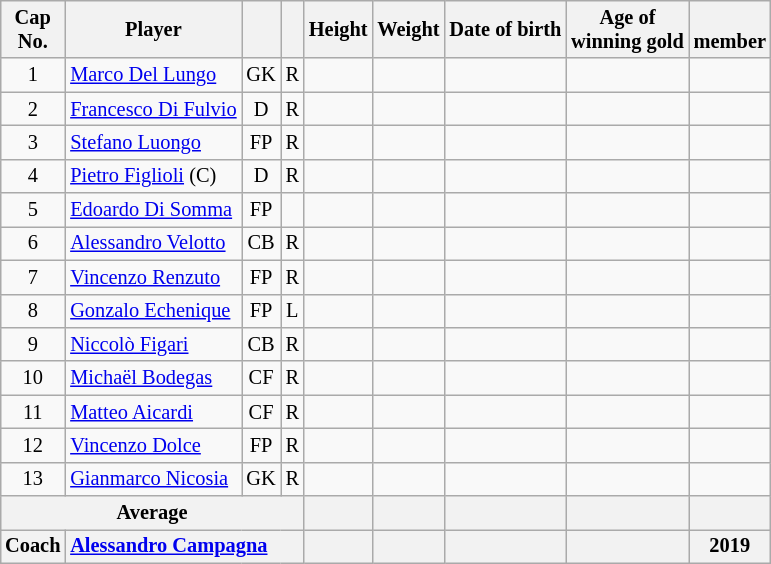<table class="wikitable sortable" style="text-align: center; font-size: 85%; margin-left: 1em;">
<tr>
<th>Cap<br>No.</th>
<th>Player</th>
<th></th>
<th></th>
<th>Height</th>
<th>Weight</th>
<th>Date of birth</th>
<th>Age of<br>winning gold</th>
<th><br>member</th>
</tr>
<tr>
<td>1</td>
<td style="text-align: left;" data-sort-value="Del Lungo, Marco"><a href='#'>Marco Del Lungo</a></td>
<td>GK</td>
<td>R</td>
<td style="text-align: left;"></td>
<td style="text-align: right;"></td>
<td style="text-align: right;"></td>
<td style="text-align: left;"></td>
<td></td>
</tr>
<tr>
<td>2</td>
<td style="text-align: left;" data-sort-value="Di Fulvio, Francesco"><a href='#'>Francesco Di Fulvio</a></td>
<td>D</td>
<td>R</td>
<td style="text-align: left;"></td>
<td style="text-align: right;"></td>
<td style="text-align: right;"></td>
<td style="text-align: left;"></td>
<td></td>
</tr>
<tr>
<td>3</td>
<td style="text-align: left;" data-sort-value="Luongo, Stefano"><a href='#'>Stefano Luongo</a></td>
<td>FP</td>
<td>R</td>
<td style="text-align: left;"></td>
<td style="text-align: right;"></td>
<td style="text-align: right;"></td>
<td style="text-align: left;"></td>
<td></td>
</tr>
<tr>
<td>4</td>
<td style="text-align: left;" data-sort-value="Figlioli, Pietro"><a href='#'>Pietro Figlioli</a> (C)</td>
<td>D</td>
<td>R</td>
<td style="text-align: left;"></td>
<td style="text-align: right;"></td>
<td style="text-align: right;"></td>
<td style="text-align: left;"></td>
<td></td>
</tr>
<tr>
<td>5</td>
<td style="text-align: left;" data-sort-value="Di Somma, Edoardo"><a href='#'>Edoardo Di Somma</a></td>
<td>FP</td>
<td></td>
<td style="text-align: left;"></td>
<td style="text-align: right;"></td>
<td style="text-align: right;"></td>
<td style="text-align: left;"></td>
<td></td>
</tr>
<tr>
<td>6</td>
<td style="text-align: left;" data-sort-value="Velotto, Alessandro"><a href='#'>Alessandro Velotto</a></td>
<td>CB</td>
<td>R</td>
<td style="text-align: left;"></td>
<td style="text-align: right;"></td>
<td style="text-align: right;"></td>
<td style="text-align: left;"></td>
<td></td>
</tr>
<tr>
<td>7</td>
<td style="text-align: left;" data-sort-value="Renzuto, Vincenzo"><a href='#'>Vincenzo Renzuto</a></td>
<td>FP</td>
<td>R</td>
<td style="text-align: left;"></td>
<td style="text-align: right;"></td>
<td style="text-align: right;"></td>
<td style="text-align: left;"></td>
<td></td>
</tr>
<tr>
<td>8</td>
<td style="text-align: left;" data-sort-value="Echenique, Gonzalo"><a href='#'>Gonzalo Echenique</a></td>
<td>FP</td>
<td>L</td>
<td style="text-align: left;"></td>
<td style="text-align: right;"></td>
<td style="text-align: right;"></td>
<td style="text-align: left;"></td>
<td></td>
</tr>
<tr>
<td>9</td>
<td style="text-align: left;" data-sort-value="Figari, Niccolò"><a href='#'>Niccolò Figari</a></td>
<td>CB</td>
<td>R</td>
<td style="text-align: left;"></td>
<td style="text-align: right;"></td>
<td style="text-align: right;"></td>
<td style="text-align: left;"></td>
<td></td>
</tr>
<tr>
<td>10</td>
<td style="text-align: left;" data-sort-value="Bodegas, Michaël"><a href='#'>Michaël Bodegas</a></td>
<td>CF</td>
<td>R</td>
<td style="text-align: left;"></td>
<td style="text-align: right;"></td>
<td style="text-align: right;"></td>
<td style="text-align: left;"></td>
<td></td>
</tr>
<tr>
<td>11</td>
<td style="text-align: left;" data-sort-value="Aicardi, Matteo"><a href='#'>Matteo Aicardi</a></td>
<td>CF</td>
<td>R</td>
<td style="text-align: left;"></td>
<td style="text-align: right;"></td>
<td style="text-align: right;"></td>
<td style="text-align: left;"></td>
<td></td>
</tr>
<tr>
<td>12</td>
<td style="text-align: left;" data-sort-value="Dolce, Vincenzo"><a href='#'>Vincenzo Dolce</a></td>
<td>FP</td>
<td>R</td>
<td style="text-align: left;"></td>
<td style="text-align: right;"></td>
<td style="text-align: right;"></td>
<td style="text-align: left;"></td>
<td></td>
</tr>
<tr>
<td>13</td>
<td style="text-align: left;" data-sort-value="Nicosia, Gianmarco"><a href='#'>Gianmarco Nicosia</a></td>
<td>GK</td>
<td>R</td>
<td style="text-align: left;"></td>
<td style="text-align: right;"></td>
<td style="text-align: right;"></td>
<td style="text-align: left;"></td>
<td></td>
</tr>
<tr>
<th colspan="4">Average</th>
<th style="text-align: left;"></th>
<th style="text-align: right;"></th>
<th style="text-align: right;"></th>
<th style="text-align: left;"></th>
<th></th>
</tr>
<tr>
<th>Coach</th>
<th colspan="3" style="text-align: left;"><a href='#'>Alessandro Campagna</a></th>
<th style="text-align: left;"></th>
<th></th>
<th style="text-align: right;"></th>
<th style="text-align: left;"></th>
<th>2019</th>
</tr>
</table>
